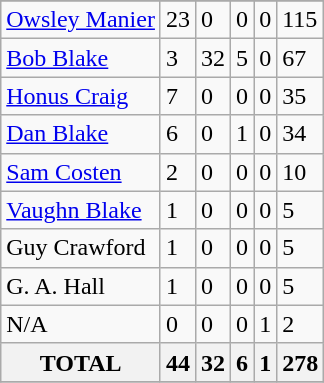<table class="wikitable">
<tr>
</tr>
<tr>
<td><a href='#'>Owsley Manier</a></td>
<td>23</td>
<td>0</td>
<td>0</td>
<td>0</td>
<td>115</td>
</tr>
<tr>
<td><a href='#'>Bob Blake</a></td>
<td>3</td>
<td>32</td>
<td>5</td>
<td>0</td>
<td>67</td>
</tr>
<tr>
<td><a href='#'>Honus Craig</a></td>
<td>7</td>
<td>0</td>
<td>0</td>
<td>0</td>
<td>35</td>
</tr>
<tr>
<td><a href='#'>Dan Blake</a></td>
<td>6</td>
<td>0</td>
<td>1</td>
<td>0</td>
<td>34</td>
</tr>
<tr>
<td><a href='#'>Sam Costen</a></td>
<td>2</td>
<td>0</td>
<td>0</td>
<td>0</td>
<td>10</td>
</tr>
<tr>
<td><a href='#'>Vaughn Blake</a></td>
<td>1</td>
<td>0</td>
<td>0</td>
<td>0</td>
<td>5</td>
</tr>
<tr>
<td>Guy Crawford</td>
<td>1</td>
<td>0</td>
<td>0</td>
<td>0</td>
<td>5</td>
</tr>
<tr>
<td>G. A. Hall</td>
<td>1</td>
<td>0</td>
<td>0</td>
<td>0</td>
<td>5</td>
</tr>
<tr>
<td>N/A</td>
<td>0</td>
<td>0</td>
<td>0</td>
<td>1</td>
<td>2</td>
</tr>
<tr>
<th>TOTAL</th>
<th>44</th>
<th>32</th>
<th>6</th>
<th>1</th>
<th>278</th>
</tr>
<tr>
</tr>
</table>
